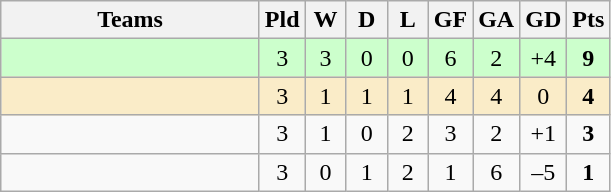<table class="wikitable" style="text-align: center;">
<tr>
<th width=165>Teams</th>
<th width=20>Pld</th>
<th width=20>W</th>
<th width=20>D</th>
<th width=20>L</th>
<th width=20>GF</th>
<th width=20>GA</th>
<th width=20>GD</th>
<th width=20>Pts</th>
</tr>
<tr align=center style="background:#ccffcc;">
<td style="text-align:left;"></td>
<td>3</td>
<td>3</td>
<td>0</td>
<td>0</td>
<td>6</td>
<td>2</td>
<td>+4</td>
<td><strong>9</strong></td>
</tr>
<tr align=center style="background:#faecc8;">
<td style="text-align:left;"></td>
<td>3</td>
<td>1</td>
<td>1</td>
<td>1</td>
<td>4</td>
<td>4</td>
<td>0</td>
<td><strong>4</strong></td>
</tr>
<tr align=center>
<td style="text-align:left;"></td>
<td>3</td>
<td>1</td>
<td>0</td>
<td>2</td>
<td>3</td>
<td>2</td>
<td>+1</td>
<td><strong>3</strong></td>
</tr>
<tr align=center>
<td style="text-align:left;"></td>
<td>3</td>
<td>0</td>
<td>1</td>
<td>2</td>
<td>1</td>
<td>6</td>
<td>–5</td>
<td><strong>1</strong></td>
</tr>
</table>
